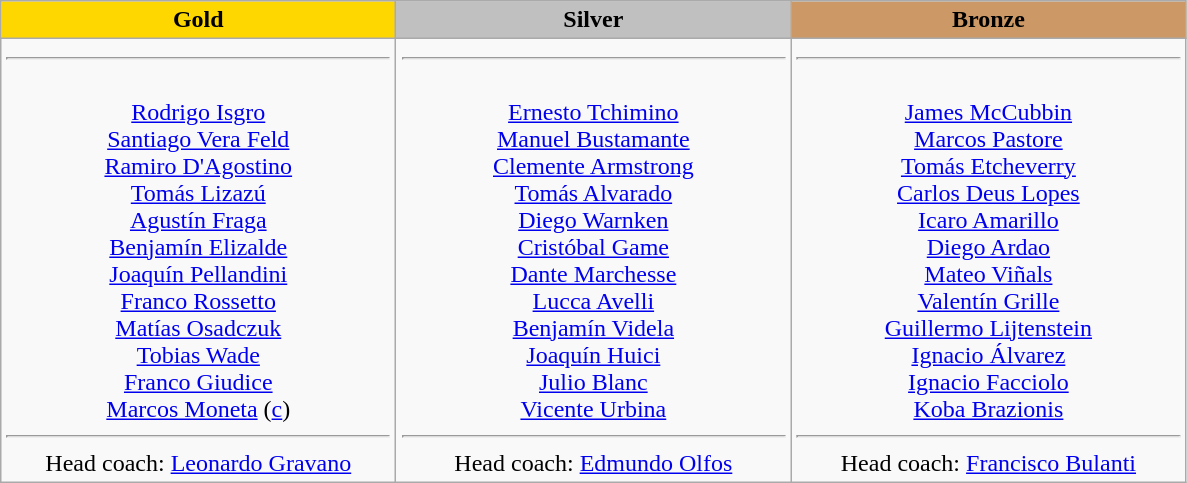<table class="wikitable" style="text-align:center;">
<tr>
<td style="width: 16em;background: gold"><strong>Gold</strong></td>
<td style="width: 16em;background: silver"><strong>Silver</strong></td>
<td style="width: 16em;background: #CC9966"><strong>Bronze</strong></td>
</tr>
<tr>
<td align=top><strong></strong><hr><br><a href='#'>Rodrigo Isgro</a><br><a href='#'>Santiago Vera Feld</a><br><a href='#'>Ramiro D'Agostino</a><br><a href='#'>Tomás Lizazú</a><br><a href='#'>Agustín Fraga</a><br><a href='#'>Benjamín Elizalde</a><br><a href='#'>Joaquín Pellandini</a><br><a href='#'>Franco Rossetto</a><br><a href='#'>Matías Osadczuk</a><br><a href='#'>Tobias Wade</a><br><a href='#'>Franco Giudice</a><br><a href='#'>Marcos Moneta</a> (<a href='#'>c</a>)<br><hr>Head coach: <a href='#'>Leonardo Gravano</a></td>
<td align=top><strong></strong><hr><br><a href='#'>Ernesto Tchimino</a><br><a href='#'>Manuel Bustamante</a><br><a href='#'>Clemente Armstrong</a><br><a href='#'>Tomás Alvarado</a><br><a href='#'>Diego Warnken</a><br><a href='#'>Cristóbal Game</a><br><a href='#'>Dante Marchesse</a><br><a href='#'>Lucca Avelli</a><br><a href='#'>Benjamín Videla</a><br><a href='#'>Joaquín Huici</a><br><a href='#'>Julio Blanc</a><br><a href='#'>Vicente Urbina</a><br><hr>Head coach: <a href='#'>Edmundo Olfos</a></td>
<td align=top><strong></strong><hr><br><a href='#'>James McCubbin</a><br><a href='#'>Marcos Pastore</a><br><a href='#'>Tomás Etcheverry</a><br><a href='#'>Carlos Deus Lopes</a><br><a href='#'>Icaro Amarillo</a><br><a href='#'>Diego Ardao</a><br><a href='#'>Mateo Viñals</a><br><a href='#'>Valentín Grille</a><br><a href='#'>Guillermo Lijtenstein</a><br><a href='#'>Ignacio Álvarez</a><br><a href='#'>Ignacio Facciolo</a><br><a href='#'>Koba Brazionis</a><br><hr>Head coach: <a href='#'>Francisco Bulanti</a></td>
</tr>
</table>
